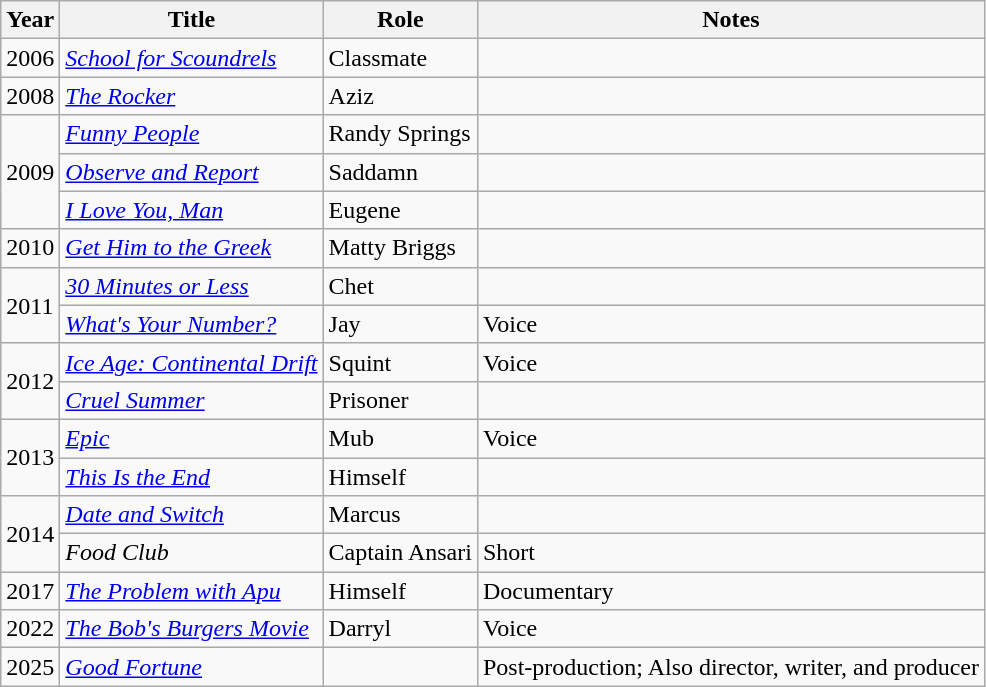<table class="wikitable sortable">
<tr>
<th>Year</th>
<th>Title</th>
<th>Role</th>
<th>Notes</th>
</tr>
<tr>
<td>2006</td>
<td><em><a href='#'>School for Scoundrels</a></em></td>
<td>Classmate</td>
<td></td>
</tr>
<tr>
<td>2008</td>
<td><em><a href='#'>The Rocker</a></em></td>
<td>Aziz</td>
<td></td>
</tr>
<tr>
<td rowspan="3">2009</td>
<td><em><a href='#'>Funny People</a></em></td>
<td>Randy Springs</td>
<td></td>
</tr>
<tr>
<td><em><a href='#'>Observe and Report</a></em></td>
<td>Saddamn</td>
<td></td>
</tr>
<tr>
<td><em><a href='#'>I Love You, Man</a></em></td>
<td>Eugene</td>
<td></td>
</tr>
<tr>
<td>2010</td>
<td><em><a href='#'>Get Him to the Greek</a></em></td>
<td>Matty Briggs</td>
<td></td>
</tr>
<tr>
<td rowspan="2">2011</td>
<td><em><a href='#'>30 Minutes or Less</a></em></td>
<td>Chet</td>
<td></td>
</tr>
<tr>
<td><em><a href='#'>What's Your Number?</a></em></td>
<td>Jay</td>
<td>Voice</td>
</tr>
<tr>
<td rowspan="2">2012</td>
<td><em><a href='#'>Ice Age: Continental Drift</a></em></td>
<td>Squint</td>
<td>Voice</td>
</tr>
<tr>
<td><em><a href='#'>Cruel Summer</a></em></td>
<td>Prisoner</td>
<td></td>
</tr>
<tr>
<td rowspan="2">2013</td>
<td><em><a href='#'>Epic</a></em></td>
<td>Mub</td>
<td>Voice</td>
</tr>
<tr>
<td><em><a href='#'>This Is the End</a></em></td>
<td>Himself</td>
<td></td>
</tr>
<tr>
<td rowspan="2">2014</td>
<td><em><a href='#'>Date and Switch</a></em></td>
<td>Marcus</td>
<td></td>
</tr>
<tr>
<td><em>Food Club</em></td>
<td>Captain Ansari</td>
<td>Short</td>
</tr>
<tr>
<td>2017</td>
<td><em><a href='#'>The Problem with Apu</a></em></td>
<td>Himself</td>
<td>Documentary</td>
</tr>
<tr>
<td>2022</td>
<td><em><a href='#'>The Bob's Burgers Movie</a></em></td>
<td>Darryl</td>
<td>Voice</td>
</tr>
<tr>
<td>2025</td>
<td><em><a href='#'>Good Fortune</a></em></td>
<td style="text-align:center;"></td>
<td>Post-production; Also director, writer, and producer</td>
</tr>
</table>
